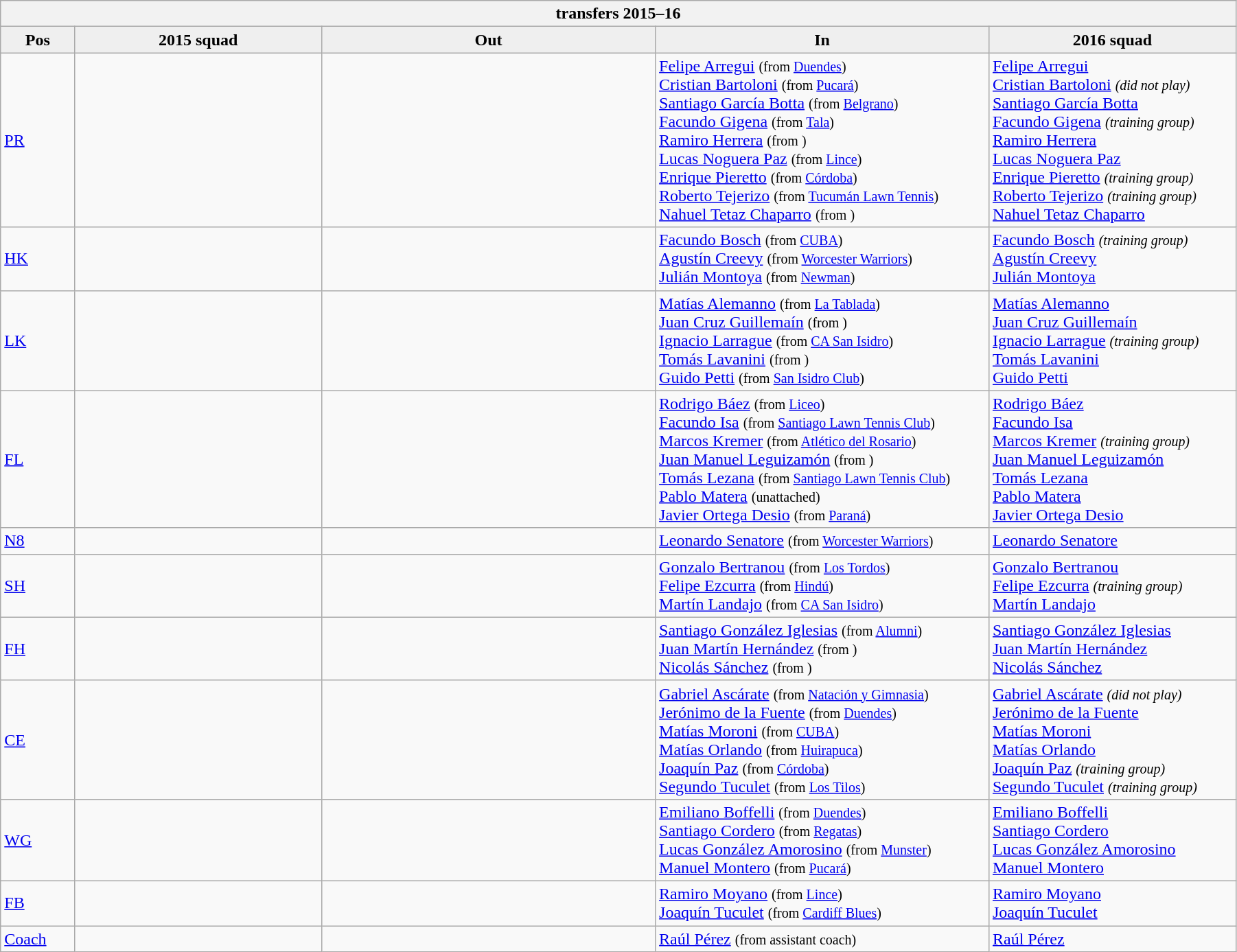<table class="wikitable" style="text-align: left; width:95%">
<tr>
<th colspan="100%" style="text-align:center;"><strong> transfers 2015–16</strong></th>
</tr>
<tr>
<th style="background:#efefef; width:6%;">Pos</th>
<th style="background:#efefef; width:20%;">2015 squad</th>
<th style="background:#efefef; width:27%;">Out</th>
<th style="background:#efefef; width:27%;">In</th>
<th style="background:#efefef; width:20%;">2016 squad</th>
</tr>
<tr>
<td><a href='#'>PR</a></td>
<td> </td>
<td> </td>
<td>  <a href='#'>Felipe Arregui</a> <small>(from <a href='#'>Duendes</a>)</small><br> <a href='#'>Cristian Bartoloni</a> <small>(from <a href='#'>Pucará</a>)</small><br> <a href='#'>Santiago García Botta</a> <small>(from <a href='#'>Belgrano</a>)</small><br> <a href='#'>Facundo Gigena</a> <small>(from <a href='#'>Tala</a>)</small><br> <a href='#'>Ramiro Herrera</a> <small>(from )</small><br> <a href='#'>Lucas Noguera Paz</a> <small>(from <a href='#'>Lince</a>)</small><br> <a href='#'>Enrique Pieretto</a> <small>(from <a href='#'>Córdoba</a>)</small><br> <a href='#'>Roberto Tejerizo</a> <small>(from <a href='#'>Tucumán Lawn Tennis</a>)</small><br> <a href='#'>Nahuel Tetaz Chaparro</a> <small>(from )</small></td>
<td> <a href='#'>Felipe Arregui</a><br><a href='#'>Cristian Bartoloni</a> <small><em>(did not play)</em></small><br><a href='#'>Santiago García Botta</a><br><a href='#'>Facundo Gigena</a> <small><em>(training group)</em></small><br><a href='#'>Ramiro Herrera</a><br><a href='#'>Lucas Noguera Paz</a><br><a href='#'>Enrique Pieretto</a> <small><em>(training group)</em></small><br><a href='#'>Roberto Tejerizo</a> <small><em>(training group)</em></small><br><a href='#'>Nahuel Tetaz Chaparro</a></td>
</tr>
<tr>
<td><a href='#'>HK</a></td>
<td> </td>
<td> </td>
<td>  <a href='#'>Facundo Bosch</a> <small>(from <a href='#'>CUBA</a>)</small><br> <a href='#'>Agustín Creevy</a> <small>(from  <a href='#'>Worcester Warriors</a>)</small><br> <a href='#'>Julián Montoya</a> <small>(from <a href='#'>Newman</a>)</small></td>
<td> <a href='#'>Facundo Bosch</a> <small><em>(training group)</em></small><br><a href='#'>Agustín Creevy</a><br><a href='#'>Julián Montoya</a></td>
</tr>
<tr>
<td><a href='#'>LK</a></td>
<td> </td>
<td> </td>
<td>  <a href='#'>Matías Alemanno</a> <small>(from <a href='#'>La Tablada</a>)</small><br> <a href='#'>Juan Cruz Guillemaín</a> <small>(from )</small><br> <a href='#'>Ignacio Larrague</a> <small>(from <a href='#'>CA San Isidro</a>)</small><br> <a href='#'>Tomás Lavanini</a> <small>(from )</small><br> <a href='#'>Guido Petti</a> <small>(from <a href='#'>San Isidro Club</a>)</small></td>
<td> <a href='#'>Matías Alemanno</a><br><a href='#'>Juan Cruz Guillemaín</a><br><a href='#'>Ignacio Larrague</a> <small><em>(training group)</em></small><br><a href='#'>Tomás Lavanini</a><br><a href='#'>Guido Petti</a></td>
</tr>
<tr>
<td><a href='#'>FL</a></td>
<td> </td>
<td> </td>
<td>  <a href='#'>Rodrigo Báez</a> <small>(from <a href='#'>Liceo</a>)</small><br> <a href='#'>Facundo Isa</a> <small>(from <a href='#'>Santiago Lawn Tennis Club</a>)</small><br> <a href='#'>Marcos Kremer</a> <small>(from <a href='#'>Atlético del Rosario</a>)</small><br> <a href='#'>Juan Manuel Leguizamón</a> <small>(from )</small><br> <a href='#'>Tomás Lezana</a> <small>(from <a href='#'>Santiago Lawn Tennis Club</a>)</small><br> <a href='#'>Pablo Matera</a> <small>(unattached)</small><br> <a href='#'>Javier Ortega Desio</a> <small>(from <a href='#'>Paraná</a>)</small></td>
<td> <a href='#'>Rodrigo Báez</a><br><a href='#'>Facundo Isa</a><br><a href='#'>Marcos Kremer</a> <small><em>(training group)</em></small><br><a href='#'>Juan Manuel Leguizamón</a><br><a href='#'>Tomás Lezana</a><br><a href='#'>Pablo Matera</a><br><a href='#'>Javier Ortega Desio</a></td>
</tr>
<tr>
<td><a href='#'>N8</a></td>
<td> </td>
<td> </td>
<td>  <a href='#'>Leonardo Senatore</a> <small>(from  <a href='#'>Worcester Warriors</a>)</small></td>
<td> <a href='#'>Leonardo Senatore</a></td>
</tr>
<tr>
<td><a href='#'>SH</a></td>
<td> </td>
<td> </td>
<td>  <a href='#'>Gonzalo Bertranou</a> <small>(from <a href='#'>Los Tordos</a>)</small><br> <a href='#'>Felipe Ezcurra</a> <small>(from <a href='#'>Hindú</a>)</small><br> <a href='#'>Martín Landajo</a> <small>(from <a href='#'>CA San Isidro</a>)</small></td>
<td> <a href='#'>Gonzalo Bertranou</a><br><a href='#'>Felipe Ezcurra</a> <small><em>(training group)</em></small><br><a href='#'>Martín Landajo</a></td>
</tr>
<tr>
<td><a href='#'>FH</a></td>
<td> </td>
<td> </td>
<td>  <a href='#'>Santiago González Iglesias</a> <small>(from <a href='#'>Alumni</a>)</small><br> <a href='#'>Juan Martín Hernández</a> <small>(from )</small><br> <a href='#'>Nicolás Sánchez</a> <small>(from )</small></td>
<td> <a href='#'>Santiago González Iglesias</a><br><a href='#'>Juan Martín Hernández</a><br><a href='#'>Nicolás Sánchez</a></td>
</tr>
<tr>
<td><a href='#'>CE</a></td>
<td> </td>
<td> </td>
<td>  <a href='#'>Gabriel Ascárate</a> <small>(from <a href='#'>Natación y Gimnasia</a>)</small><br> <a href='#'>Jerónimo de la Fuente</a> <small>(from <a href='#'>Duendes</a>)</small><br> <a href='#'>Matías Moroni</a> <small>(from <a href='#'>CUBA</a>)</small><br> <a href='#'>Matías Orlando</a> <small>(from <a href='#'>Huirapuca</a>)</small><br> <a href='#'>Joaquín Paz</a> <small>(from <a href='#'>Córdoba</a>)</small><br> <a href='#'>Segundo Tuculet</a> <small>(from <a href='#'>Los Tilos</a>)</small></td>
<td> <a href='#'>Gabriel Ascárate</a> <small><em>(did not play)</em></small><br><a href='#'>Jerónimo de la Fuente</a><br><a href='#'>Matías Moroni</a><br><a href='#'>Matías Orlando</a><br><a href='#'>Joaquín Paz</a> <small><em>(training group)</em></small><br><a href='#'>Segundo Tuculet</a> <small><em>(training group)</em></small></td>
</tr>
<tr>
<td><a href='#'>WG</a></td>
<td> </td>
<td> </td>
<td>  <a href='#'>Emiliano Boffelli</a> <small>(from <a href='#'>Duendes</a>)</small><br> <a href='#'>Santiago Cordero</a> <small>(from <a href='#'>Regatas</a>)</small><br> <a href='#'>Lucas González Amorosino</a> <small>(from  <a href='#'>Munster</a>)</small><br> <a href='#'>Manuel Montero</a> <small>(from <a href='#'>Pucará</a>)</small></td>
<td> <a href='#'>Emiliano Boffelli</a><br><a href='#'>Santiago Cordero</a><br><a href='#'>Lucas González Amorosino</a><br><a href='#'>Manuel Montero</a></td>
</tr>
<tr>
<td><a href='#'>FB</a></td>
<td> </td>
<td> </td>
<td>  <a href='#'>Ramiro Moyano</a> <small>(from <a href='#'>Lince</a>)</small><br> <a href='#'>Joaquín Tuculet</a> <small>(from  <a href='#'>Cardiff Blues</a>)</small></td>
<td> <a href='#'>Ramiro Moyano</a><br><a href='#'>Joaquín Tuculet</a></td>
</tr>
<tr>
<td><a href='#'>Coach</a></td>
<td> </td>
<td> </td>
<td>  <a href='#'>Raúl Pérez</a> <small>(from  assistant coach)</small></td>
<td> <a href='#'>Raúl Pérez</a></td>
</tr>
</table>
